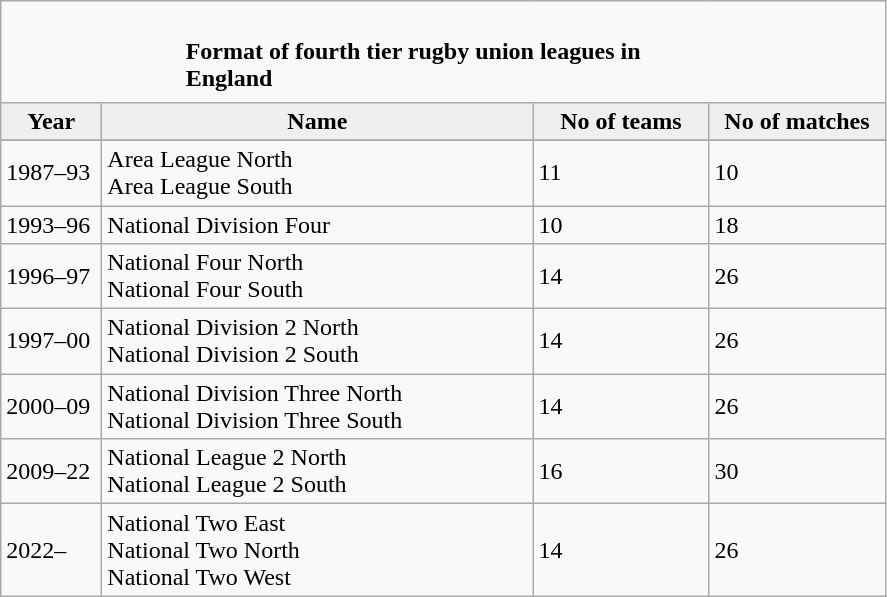<table class="wikitable" style="text-align: left;">
<tr>
<td colspan="11" cellpadding="0" cellspacing="0"><br><table border="0" style="width:100%;" cellpadding="0" cellspacing="0">
<tr>
<td style="width:20%; border:0;"></td>
<td style="border:0;"><strong> Format of fourth tier rugby union leagues in England</strong></td>
<td style="width:20%; border:0;"></td>
</tr>
</table>
</td>
</tr>
<tr>
<th style="background:#efefef; width:60px;">Year</th>
<th style="background:#efefef; width:280px;">Name</th>
<th style="background:#efefef; width:110px;">No of teams</th>
<th style="background:#efefef; width:110px;">No of matches</th>
</tr>
<tr align=left>
</tr>
<tr>
<td>1987–93</td>
<td>Area League North<br>Area League South</td>
<td>11</td>
<td>10</td>
</tr>
<tr>
<td>1993–96</td>
<td>National Division Four</td>
<td>10</td>
<td>18</td>
</tr>
<tr>
<td>1996–97</td>
<td>National Four North<br>National Four South</td>
<td>14</td>
<td>26</td>
</tr>
<tr>
<td>1997–00</td>
<td>National Division 2 North<br>National Division 2 South</td>
<td>14</td>
<td>26</td>
</tr>
<tr>
<td>2000–09</td>
<td>National Division Three North<br>National Division Three South</td>
<td>14</td>
<td>26</td>
</tr>
<tr>
<td>2009–22</td>
<td>National League 2 North<br>National League 2 South</td>
<td>16</td>
<td>30</td>
</tr>
<tr>
<td>2022–</td>
<td>National Two East<br>National Two North<br>National Two West</td>
<td>14</td>
<td>26</td>
</tr>
</table>
